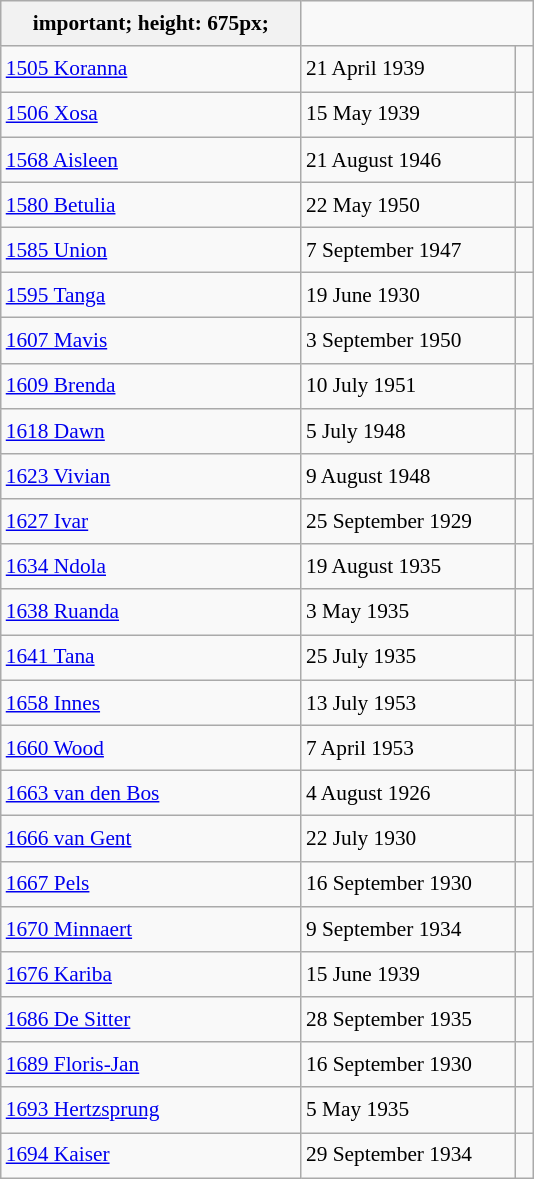<table class="wikitable" style="font-size: 89%; float: left; width: 25em; margin-right: 1em; line-height: 1.65em">
<tr>
<th>important; height: 675px;</th>
</tr>
<tr>
<td><a href='#'>1505 Koranna</a></td>
<td>21 April 1939</td>
<td> </td>
</tr>
<tr>
<td><a href='#'>1506 Xosa</a></td>
<td>15 May 1939</td>
<td> </td>
</tr>
<tr>
<td><a href='#'>1568 Aisleen</a></td>
<td>21 August 1946</td>
<td> </td>
</tr>
<tr>
<td><a href='#'>1580 Betulia</a></td>
<td>22 May 1950</td>
<td> </td>
</tr>
<tr>
<td><a href='#'>1585 Union</a></td>
<td>7 September 1947</td>
<td> </td>
</tr>
<tr>
<td><a href='#'>1595 Tanga</a></td>
<td>19 June 1930</td>
<td> </td>
</tr>
<tr>
<td><a href='#'>1607 Mavis</a></td>
<td>3 September 1950</td>
<td> </td>
</tr>
<tr>
<td><a href='#'>1609 Brenda</a></td>
<td>10 July 1951</td>
<td> </td>
</tr>
<tr>
<td><a href='#'>1618 Dawn</a></td>
<td>5 July 1948</td>
<td> </td>
</tr>
<tr>
<td><a href='#'>1623 Vivian</a></td>
<td>9 August 1948</td>
<td> </td>
</tr>
<tr>
<td><a href='#'>1627 Ivar</a></td>
<td>25 September 1929</td>
<td> </td>
</tr>
<tr>
<td><a href='#'>1634 Ndola</a></td>
<td>19 August 1935</td>
<td> </td>
</tr>
<tr>
<td><a href='#'>1638 Ruanda</a></td>
<td>3 May 1935</td>
<td> </td>
</tr>
<tr>
<td><a href='#'>1641 Tana</a></td>
<td>25 July 1935</td>
<td> </td>
</tr>
<tr>
<td><a href='#'>1658 Innes</a></td>
<td>13 July 1953</td>
<td> </td>
</tr>
<tr>
<td><a href='#'>1660 Wood</a></td>
<td>7 April 1953</td>
<td> </td>
</tr>
<tr>
<td><a href='#'>1663 van den Bos</a></td>
<td>4 August 1926</td>
<td> </td>
</tr>
<tr>
<td><a href='#'>1666 van Gent</a></td>
<td>22 July 1930</td>
<td> </td>
</tr>
<tr>
<td><a href='#'>1667 Pels</a></td>
<td>16 September 1930</td>
<td> </td>
</tr>
<tr>
<td><a href='#'>1670 Minnaert</a></td>
<td>9 September 1934</td>
<td> </td>
</tr>
<tr>
<td><a href='#'>1676 Kariba</a></td>
<td>15 June 1939</td>
<td> </td>
</tr>
<tr>
<td><a href='#'>1686 De Sitter</a></td>
<td>28 September 1935</td>
<td> </td>
</tr>
<tr>
<td><a href='#'>1689 Floris-Jan</a></td>
<td>16 September 1930</td>
<td> </td>
</tr>
<tr>
<td><a href='#'>1693 Hertzsprung</a></td>
<td>5 May 1935</td>
<td> </td>
</tr>
<tr>
<td><a href='#'>1694 Kaiser</a></td>
<td>29 September 1934</td>
<td> </td>
</tr>
</table>
